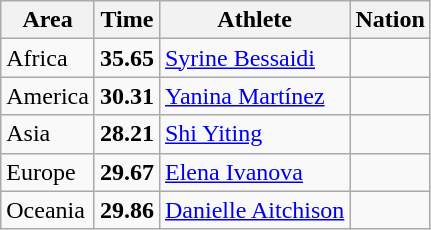<table class="wikitable">
<tr>
<th>Area</th>
<th>Time</th>
<th>Athlete</th>
<th>Nation</th>
</tr>
<tr>
<td>Africa</td>
<td><strong>35.65</strong></td>
<td><a href='#'>Syrine Bessaidi</a></td>
<td></td>
</tr>
<tr>
<td>America</td>
<td><strong>30.31</strong></td>
<td><a href='#'>Yanina Martínez</a></td>
<td></td>
</tr>
<tr>
<td>Asia</td>
<td><strong>28.21</strong> </td>
<td><a href='#'>Shi Yiting</a></td>
<td></td>
</tr>
<tr>
<td>Europe</td>
<td><strong>29.67</strong></td>
<td><a href='#'>Elena Ivanova</a></td>
<td></td>
</tr>
<tr>
<td>Oceania</td>
<td><strong>29.86</strong></td>
<td><a href='#'>Danielle Aitchison</a></td>
<td></td>
</tr>
</table>
